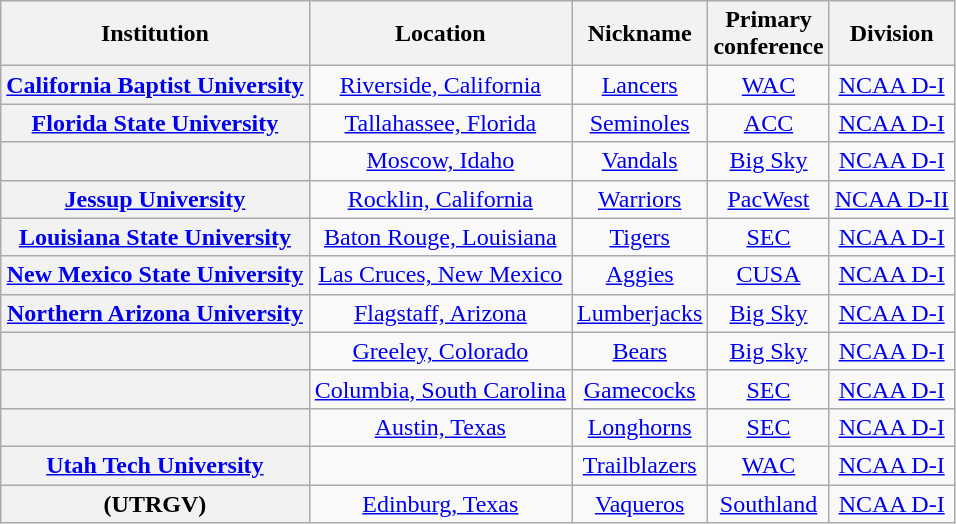<table class="wikitable sortable" style="text-align:center">
<tr>
<th>Institution</th>
<th>Location</th>
<th>Nickname</th>
<th>Primary<br>conference</th>
<th>Division</th>
</tr>
<tr>
<th><a href='#'>California Baptist University</a></th>
<td><a href='#'>Riverside, California</a></td>
<td><a href='#'>Lancers</a></td>
<td><a href='#'>WAC</a></td>
<td><a href='#'>NCAA D-I</a></td>
</tr>
<tr>
<th><a href='#'>Florida State University</a></th>
<td><a href='#'>Tallahassee, Florida</a></td>
<td><a href='#'>Seminoles</a></td>
<td><a href='#'>ACC</a></td>
<td><a href='#'>NCAA D-I</a></td>
</tr>
<tr>
<th></th>
<td><a href='#'>Moscow, Idaho</a></td>
<td><a href='#'>Vandals</a></td>
<td><a href='#'>Big Sky</a></td>
<td><a href='#'>NCAA D-I</a></td>
</tr>
<tr>
<th><a href='#'>Jessup University</a></th>
<td><a href='#'>Rocklin, California</a></td>
<td><a href='#'>Warriors</a></td>
<td><a href='#'>PacWest</a></td>
<td><a href='#'>NCAA D-II</a></td>
</tr>
<tr>
<th><a href='#'>Louisiana State University</a></th>
<td><a href='#'>Baton Rouge, Louisiana</a></td>
<td><a href='#'>Tigers</a></td>
<td><a href='#'>SEC</a></td>
<td><a href='#'>NCAA D-I</a></td>
</tr>
<tr>
<th><a href='#'>New Mexico State University</a></th>
<td><a href='#'>Las Cruces, New Mexico</a></td>
<td><a href='#'>Aggies</a></td>
<td><a href='#'>CUSA</a></td>
<td><a href='#'>NCAA D-I</a></td>
</tr>
<tr>
<th><a href='#'>Northern Arizona University</a></th>
<td><a href='#'>Flagstaff, Arizona</a></td>
<td><a href='#'>Lumberjacks</a></td>
<td><a href='#'>Big Sky</a></td>
<td><a href='#'>NCAA D-I</a></td>
</tr>
<tr>
<th></th>
<td><a href='#'>Greeley, Colorado</a></td>
<td><a href='#'>Bears</a></td>
<td><a href='#'>Big Sky</a></td>
<td><a href='#'>NCAA D-I</a></td>
</tr>
<tr>
<th></th>
<td><a href='#'>Columbia, South Carolina</a></td>
<td><a href='#'>Gamecocks</a></td>
<td><a href='#'>SEC</a></td>
<td><a href='#'>NCAA D-I</a></td>
</tr>
<tr>
<th></th>
<td><a href='#'>Austin, Texas</a></td>
<td><a href='#'>Longhorns</a></td>
<td><a href='#'>SEC</a></td>
<td><a href='#'>NCAA D-I</a></td>
</tr>
<tr>
<th><a href='#'>Utah Tech University</a></th>
<td></td>
<td><a href='#'>Trailblazers</a></td>
<td><a href='#'>WAC</a></td>
<td><a href='#'>NCAA D-I</a></td>
</tr>
<tr>
<th> (UTRGV)</th>
<td><a href='#'>Edinburg, Texas</a></td>
<td><a href='#'>Vaqueros</a></td>
<td><a href='#'>Southland</a></td>
<td><a href='#'>NCAA D-I</a></td>
</tr>
</table>
